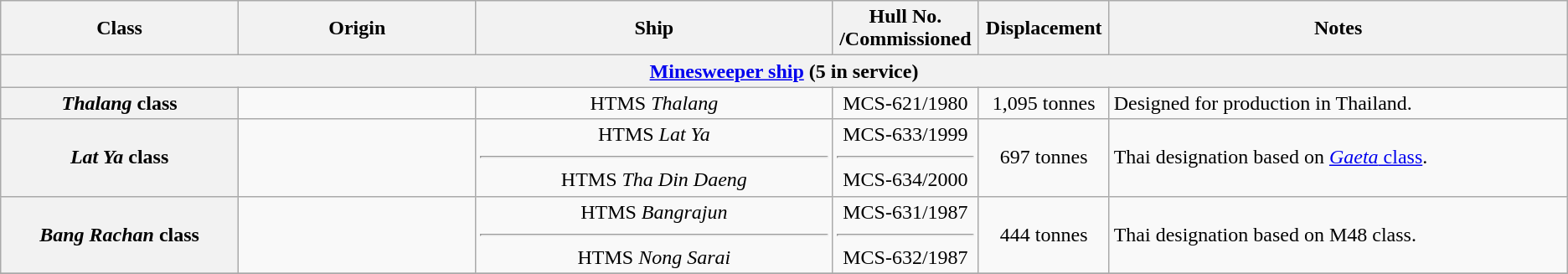<table class="wikitable">
<tr>
<th style="text-align:centre; width:14%;">Class</th>
<th style="text-align:centre; width:14%;">Origin</th>
<th style="text-align:centre; width:21%;">Ship</th>
<th style="text-align:center; width:4%;">Hull No.<br>/Commissioned</th>
<th style="text-align:centre; width:4%;">Displacement</th>
<th style="text-align:centre; width:27%;">Notes</th>
</tr>
<tr>
<th colspan="7"><a href='#'>Minesweeper ship</a> (5 in service)</th>
</tr>
<tr>
<th style="text-align:centre;"><em>Thalang</em> class</th>
<td></td>
<td ! style="text-align:center;">HTMS <em>Thalang</em></td>
<td ! style="text-align:center;">MCS-621/1980</td>
<td ! style="text-align:center;">1,095 tonnes</td>
<td>Designed for production in Thailand.</td>
</tr>
<tr>
<th style="text-align:centre;"><em>Lat Ya</em> class</th>
<td></td>
<td ! style="text-align:center;">HTMS <em>Lat Ya</em><hr>HTMS <em>Tha Din Daeng</em></td>
<td ! style="text-align:center;">MCS-633/1999<hr>MCS-634/2000</td>
<td ! style="text-align:center;">697 tonnes</td>
<td>Thai designation based on <a href='#'><em>Gaeta</em> class</a>.</td>
</tr>
<tr>
<th style="text-align:centre;"><em>Bang Rachan</em> class</th>
<td></td>
<td ! style="text-align:center;">HTMS <em>Bangrajun</em> <hr>HTMS <em>Nong Sarai</em></td>
<td ! style="text-align:center;">MCS-631/1987<hr>MCS-632/1987</td>
<td ! style="text-align:center;">444 tonnes</td>
<td>Thai designation based on M48 class.</td>
</tr>
<tr>
</tr>
</table>
